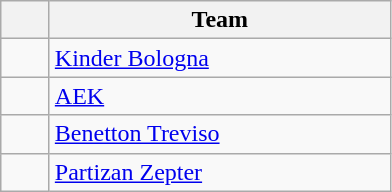<table class="wikitable" style="text-align:center">
<tr>
<th width=25></th>
<th width=220>Team</th>
</tr>
<tr>
<td></td>
<td align=left> <a href='#'>Kinder Bologna</a></td>
</tr>
<tr>
<td></td>
<td align=left> <a href='#'>AEK</a></td>
</tr>
<tr>
<td></td>
<td align=left> <a href='#'>Benetton Treviso</a></td>
</tr>
<tr>
<td></td>
<td align=left> <a href='#'>Partizan Zepter</a></td>
</tr>
</table>
